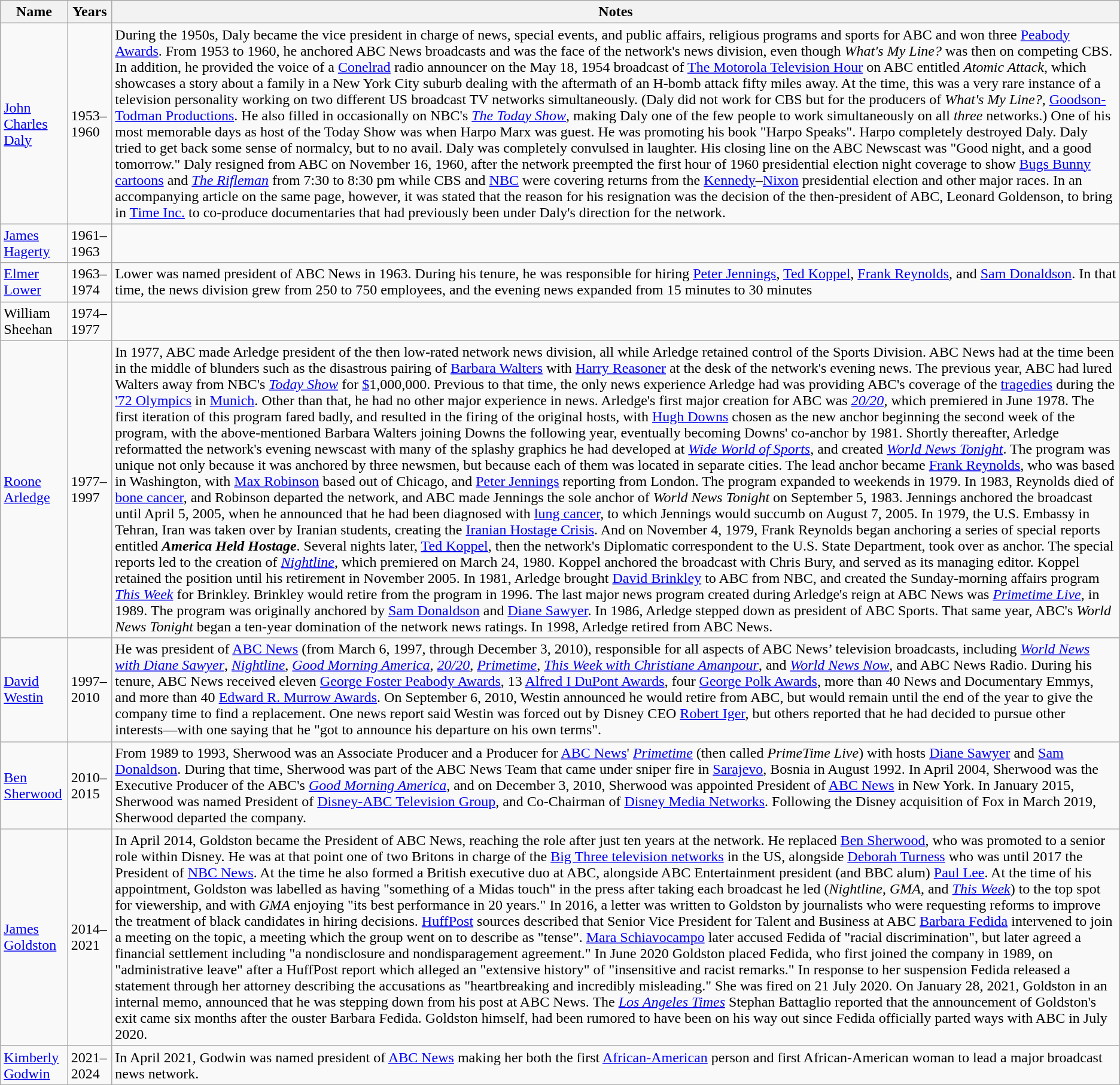<table class="wikitable">
<tr>
<th>Name</th>
<th>Years</th>
<th>Notes</th>
</tr>
<tr>
<td><a href='#'>John Charles Daly</a></td>
<td>1953–1960</td>
<td>During the 1950s, Daly became the vice president in charge of news, special events, and public affairs, religious programs and sports for ABC and won three <a href='#'>Peabody Awards</a>. From 1953 to 1960, he anchored ABC News broadcasts and was the face of the network's news division, even though <em>What's My Line?</em> was then on competing CBS. In addition, he provided the voice of a <a href='#'>Conelrad</a> radio announcer on the May 18, 1954 broadcast of <a href='#'>The Motorola Television Hour</a> on ABC entitled <em>Atomic Attack</em>, which showcases a story about a family in a New York City suburb dealing with the aftermath of an H-bomb attack fifty miles away. At the time, this was a very rare instance of a television personality working on two different US broadcast TV networks simultaneously. (Daly did not work for CBS but for the producers of <em>What's My Line?</em>, <a href='#'>Goodson-Todman Productions</a>. He also filled in occasionally on NBC's <em><a href='#'>The Today Show</a></em>, making Daly one of the few people to work simultaneously on all <em>three</em> networks.) One of his most memorable days as host of the Today Show was when Harpo Marx was guest. He was promoting his book "Harpo Speaks". Harpo completely destroyed Daly. Daly tried to get back some sense of normalcy, but to no avail. Daly was completely convulsed in laughter.  His closing line on the ABC Newscast was "Good night, and a good tomorrow." Daly resigned from ABC on November 16, 1960, after the network preempted the first hour of 1960 presidential election night coverage to show <a href='#'>Bugs Bunny</a> <a href='#'>cartoons</a> and <em><a href='#'>The Rifleman</a></em> from 7:30 to 8:30 pm while CBS and <a href='#'>NBC</a> were covering returns from the <a href='#'>Kennedy</a>–<a href='#'>Nixon</a> presidential election and other major races. In an accompanying article on the same page, however, it was stated that the reason for his resignation was the decision of the then-president of ABC, Leonard Goldenson, to bring in <a href='#'>Time Inc.</a> to co-produce documentaries that had previously been under Daly's direction for the network.</td>
</tr>
<tr>
<td><a href='#'>James Hagerty</a></td>
<td>1961–1963</td>
<td></td>
</tr>
<tr>
<td><a href='#'>Elmer Lower</a></td>
<td>1963–1974</td>
<td>Lower was named president of ABC News in 1963. During his tenure, he was responsible for hiring <a href='#'>Peter Jennings</a>, <a href='#'>Ted Koppel</a>, <a href='#'>Frank Reynolds</a>, and <a href='#'>Sam Donaldson</a>.  In that time, the news division grew from 250 to 750 employees, and the evening news expanded from 15 minutes to 30 minutes</td>
</tr>
<tr>
<td>William Sheehan</td>
<td>1974–1977</td>
<td></td>
</tr>
<tr>
<td><a href='#'>Roone Arledge</a></td>
<td>1977–1997</td>
<td>In 1977, ABC made Arledge president of the then low-rated network news division, all while Arledge retained control of the Sports Division.  ABC News had at the time been in the middle of blunders such as the disastrous pairing of <a href='#'>Barbara Walters</a> with <a href='#'>Harry Reasoner</a> at the desk of the network's evening news.  The previous year, ABC had lured Walters away from NBC's <em><a href='#'>Today Show</a></em> for <a href='#'>$</a>1,000,000. Previous to that time, the only news experience Arledge had was providing ABC's coverage of the <a href='#'>tragedies</a> during the <a href='#'>'72 Olympics</a> in <a href='#'>Munich</a>.  Other than that, he had no other major experience in news. Arledge's first major creation for ABC was <em><a href='#'>20/20</a></em>, which premiered in June 1978. The first iteration of this program fared badly, and resulted in the firing of the original hosts, with <a href='#'>Hugh Downs</a> chosen as the new anchor beginning the second week of the program, with the above-mentioned Barbara Walters joining Downs the following year, eventually becoming Downs' co-anchor by 1981. Shortly thereafter, Arledge reformatted the network's evening newscast with many of the splashy graphics he had developed at <em><a href='#'>Wide World of Sports</a></em>, and created<em> <a href='#'>World News Tonight</a></em>. The program was unique not only because it was anchored by three newsmen, but because each of them was located in separate cities. The lead anchor became <a href='#'>Frank Reynolds</a>, who was based in Washington, with <a href='#'>Max Robinson</a> based out of Chicago, and <a href='#'>Peter Jennings</a> reporting from London. The program expanded to weekends in 1979. In 1983, Reynolds died of <a href='#'>bone cancer</a>, and Robinson departed the network, and ABC made Jennings the sole anchor of <em>World News Tonight</em> on September 5, 1983. Jennings anchored the broadcast until April 5, 2005, when he announced that he had been diagnosed with <a href='#'>lung cancer</a>, to which Jennings would succumb on August 7, 2005. In 1979, the U.S. Embassy in Tehran, Iran was taken over by Iranian students, creating the <a href='#'>Iranian Hostage Crisis</a>.  And on November 4, 1979, Frank Reynolds began anchoring a series of special reports entitled <strong><em>America Held Hostage</em></strong>.  Several nights later, <a href='#'>Ted Koppel</a>, then the network's Diplomatic correspondent to the U.S. State Department, took over as anchor.  The special reports led to the creation of <em><a href='#'>Nightline</a></em>, which premiered on March 24, 1980. Koppel anchored the broadcast with Chris Bury, and served as its managing editor.  Koppel retained the position until his retirement in November 2005. In 1981, Arledge brought <a href='#'>David Brinkley</a> to ABC from NBC, and created the Sunday-morning affairs program <em><a href='#'>This Week</a></em> for Brinkley.  Brinkley would retire from the program in 1996. The last major news program created during Arledge's reign at ABC News was <em><a href='#'>Primetime Live</a></em>, in 1989.  The program was originally anchored by <a href='#'>Sam Donaldson</a> and <a href='#'>Diane Sawyer</a>. In 1986, Arledge stepped down as president of ABC Sports. That same year, ABC's <em>World News Tonight</em> began a ten-year domination of the network news ratings. In 1998, Arledge retired from ABC News.</td>
</tr>
<tr>
<td><a href='#'>David Westin</a></td>
<td>1997–2010</td>
<td>He was president of <a href='#'>ABC News</a> (from March 6, 1997, through December 3, 2010), responsible for all aspects of ABC News’ television broadcasts, including <em><a href='#'>World News with Diane Sawyer</a></em>, <em><a href='#'>Nightline</a></em>, <em><a href='#'>Good Morning America</a></em>, <em><a href='#'>20/20</a></em>, <em><a href='#'>Primetime</a></em>, <em><a href='#'>This Week with Christiane Amanpour</a></em>, and <em><a href='#'>World News Now</a></em>, and ABC News Radio. During his tenure, ABC News received eleven <a href='#'>George Foster Peabody Awards</a>, 13 <a href='#'>Alfred I DuPont Awards</a>, four <a href='#'>George Polk Awards</a>, more than 40 News and Documentary Emmys, and more than 40 <a href='#'>Edward R. Murrow Awards</a>. On September 6, 2010, Westin announced he would retire from ABC, but would remain until the end of the year to give the company time to find a replacement. One news report said Westin was forced out by Disney CEO <a href='#'>Robert Iger</a>, but others reported that he had decided to pursue other interests—with one saying that he "got to announce his departure on his own terms".</td>
</tr>
<tr>
<td><a href='#'>Ben Sherwood</a></td>
<td>2010–2015</td>
<td>From 1989 to 1993, Sherwood was an Associate Producer and a Producer for <a href='#'>ABC News</a>' <em><a href='#'>Primetime</a></em> (then called <em>PrimeTime Live</em>) with hosts <a href='#'>Diane Sawyer</a> and <a href='#'>Sam Donaldson</a>. During that time, Sherwood was part of the ABC News Team that came under sniper fire in <a href='#'>Sarajevo</a>, Bosnia in August 1992. In April 2004, Sherwood was the Executive Producer of the ABC's <em><a href='#'>Good Morning America</a></em>, and on December 3, 2010, Sherwood was appointed President of <a href='#'>ABC News</a> in New York. In January 2015, Sherwood was named President of <a href='#'>Disney-ABC Television Group</a>, and Co-Chairman of <a href='#'>Disney Media Networks</a>. Following the Disney acquisition of Fox in March 2019, Sherwood departed the company.</td>
</tr>
<tr>
<td><a href='#'>James Goldston</a></td>
<td>2014–2021</td>
<td>In April 2014, Goldston became the President of ABC News, reaching the role after just ten years at the network. He replaced <a href='#'>Ben Sherwood</a>, who was promoted to a senior role within Disney. He was at that point one of two Britons in charge of the <a href='#'>Big Three television networks</a> in the US, alongside <a href='#'>Deborah Turness</a> who was until 2017 the President of <a href='#'>NBC News</a>. At the time he also formed a British executive duo at ABC, alongside ABC Entertainment president (and BBC alum) <a href='#'>Paul Lee</a>. At the time of his appointment, Goldston was labelled as having "something of a Midas touch" in the press after taking each broadcast he led (<em>Nightline</em>, <em>GMA</em>, and <em><a href='#'>This Week</a></em>) to the top spot for viewership, and with <em>GMA</em> enjoying "its best performance in 20 years." In 2016, a letter was written to Goldston by journalists who were requesting reforms to improve the treatment of black candidates in hiring decisions. <a href='#'>HuffPost</a> sources described that Senior Vice President for Talent and Business at ABC <a href='#'>Barbara Fedida</a> intervened to join a meeting on the topic, a meeting which the group went on to describe as "tense". <a href='#'>Mara Schiavocampo</a> later accused Fedida of "racial discrimination", but later agreed a financial settlement including "a nondisclosure and nondisparagement agreement." In June 2020 Goldston placed Fedida, who first joined the company in 1989, on "administrative leave" after a HuffPost report which alleged an "extensive history" of "insensitive and racist remarks." In response to her suspension Fedida released a statement through her attorney describing the accusations as "heartbreaking and incredibly misleading." She was fired on 21 July 2020. On January 28, 2021, Goldston in an internal memo, announced that he was stepping down from his post at ABC News. The <em><a href='#'>Los Angeles Times</a></em> Stephan Battaglio reported that the announcement of Goldston's exit came six months after the ouster Barbara Fedida. Goldston himself, had been rumored to have been on his way out since Fedida officially parted ways with ABC in July 2020.</td>
</tr>
<tr>
<td><a href='#'>Kimberly Godwin</a></td>
<td>2021–2024</td>
<td>In April 2021, Godwin was named president of <a href='#'>ABC News</a> making her both the first <a href='#'>African-American</a> person and first African-American woman to lead a major broadcast news network.</td>
</tr>
</table>
